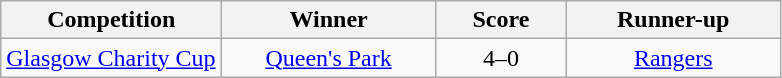<table class="wikitable" style="text-align: center;">
<tr>
<th width=140>Competition</th>
<th width=135>Winner</th>
<th width=80>Score</th>
<th width=135>Runner-up</th>
</tr>
<tr>
<td align=left><a href='#'>Glasgow Charity Cup</a></td>
<td><a href='#'>Queen's Park</a></td>
<td>4–0</td>
<td><a href='#'>Rangers</a></td>
</tr>
</table>
